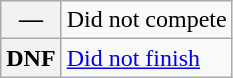<table class="wikitable">
<tr>
<th scope="row">—</th>
<td>Did not compete</td>
</tr>
<tr>
<th scope="row">DNF</th>
<td><a href='#'>Did not finish</a></td>
</tr>
</table>
